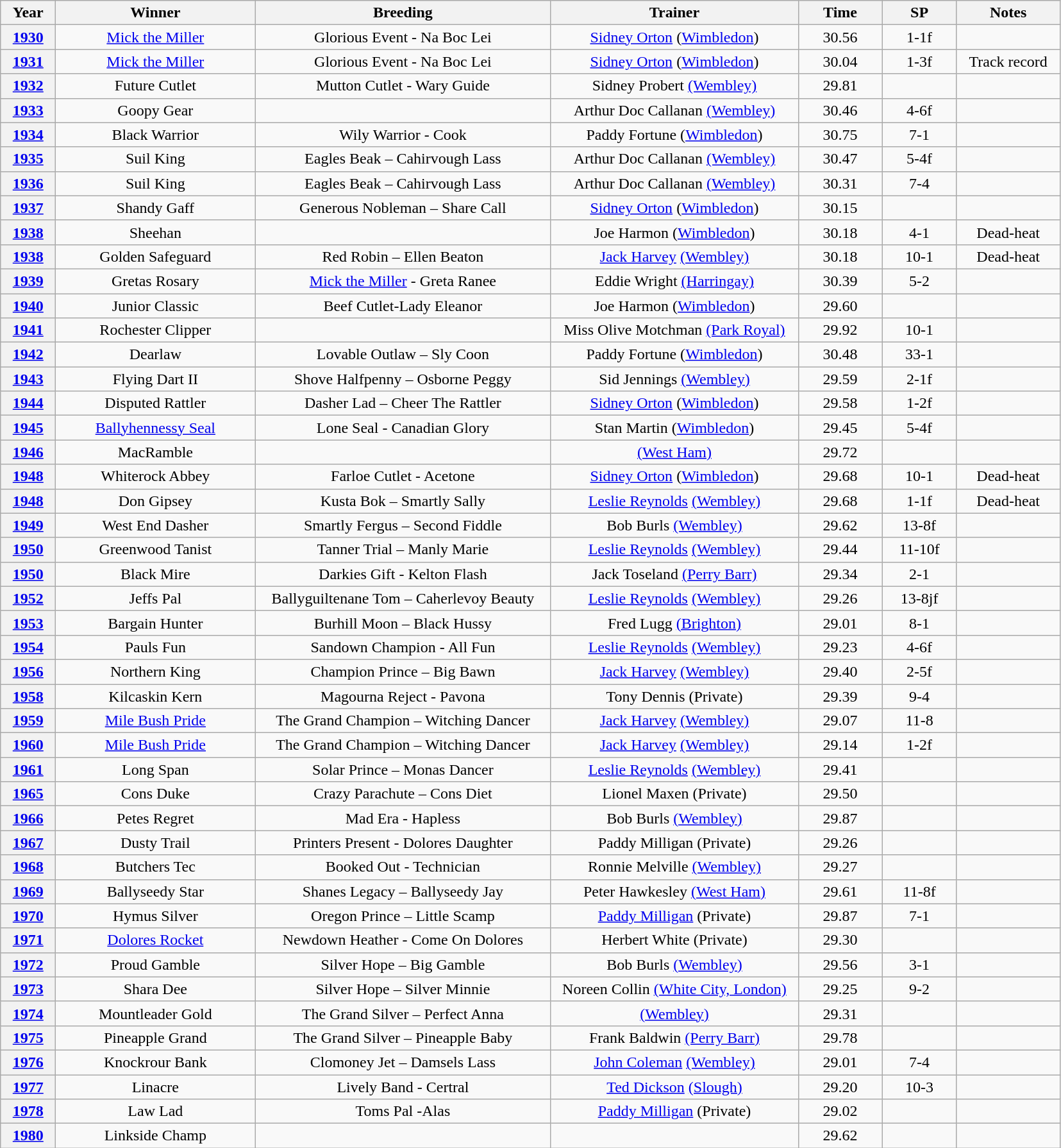<table class="wikitable" style="text-align:center">
<tr>
<th width=50>Year</th>
<th width=200>Winner</th>
<th width=300>Breeding</th>
<th width=250>Trainer</th>
<th width=80>Time</th>
<th width=70>SP</th>
<th width=100>Notes</th>
</tr>
<tr>
<th><a href='#'>1930</a></th>
<td><a href='#'>Mick the Miller</a></td>
<td>Glorious Event - Na Boc Lei</td>
<td><a href='#'>Sidney Orton</a> (<a href='#'>Wimbledon</a>)</td>
<td>30.56</td>
<td>1-1f</td>
<td></td>
</tr>
<tr>
<th><a href='#'>1931</a></th>
<td><a href='#'>Mick the Miller</a></td>
<td>Glorious Event - Na Boc Lei</td>
<td><a href='#'>Sidney Orton</a> (<a href='#'>Wimbledon</a>)</td>
<td>30.04</td>
<td>1-3f</td>
<td>Track record</td>
</tr>
<tr>
<th><a href='#'>1932</a></th>
<td>Future Cutlet</td>
<td>Mutton Cutlet - Wary Guide</td>
<td>Sidney Probert <a href='#'>(Wembley)</a></td>
<td>29.81</td>
<td></td>
<td></td>
</tr>
<tr>
<th><a href='#'>1933</a></th>
<td>Goopy Gear</td>
<td></td>
<td>Arthur Doc Callanan <a href='#'>(Wembley)</a></td>
<td>30.46</td>
<td>4-6f</td>
<td></td>
</tr>
<tr>
<th><a href='#'>1934</a></th>
<td>Black Warrior</td>
<td>Wily Warrior - Cook</td>
<td>Paddy Fortune (<a href='#'>Wimbledon</a>)</td>
<td>30.75</td>
<td>7-1</td>
<td></td>
</tr>
<tr>
<th><a href='#'>1935</a></th>
<td>Suil King</td>
<td>Eagles Beak – Cahirvough Lass</td>
<td>Arthur Doc Callanan <a href='#'>(Wembley)</a></td>
<td>30.47</td>
<td>5-4f</td>
<td></td>
</tr>
<tr>
<th><a href='#'>1936</a></th>
<td>Suil King</td>
<td>Eagles Beak – Cahirvough Lass</td>
<td>Arthur Doc Callanan <a href='#'>(Wembley)</a></td>
<td>30.31</td>
<td>7-4</td>
<td></td>
</tr>
<tr>
<th><a href='#'>1937</a></th>
<td>Shandy Gaff</td>
<td>Generous Nobleman – Share Call</td>
<td><a href='#'>Sidney Orton</a> (<a href='#'>Wimbledon</a>)</td>
<td>30.15</td>
<td></td>
<td></td>
</tr>
<tr>
<th><a href='#'>1938</a></th>
<td>Sheehan</td>
<td></td>
<td>Joe Harmon (<a href='#'>Wimbledon</a>)</td>
<td>30.18</td>
<td>4-1</td>
<td>Dead-heat</td>
</tr>
<tr>
<th><a href='#'>1938</a></th>
<td>Golden Safeguard</td>
<td>Red Robin – Ellen Beaton</td>
<td><a href='#'>Jack Harvey</a> <a href='#'>(Wembley)</a></td>
<td>30.18</td>
<td>10-1</td>
<td>Dead-heat</td>
</tr>
<tr>
<th><a href='#'>1939</a></th>
<td>Gretas Rosary</td>
<td><a href='#'>Mick the Miller</a> - Greta Ranee</td>
<td>Eddie Wright <a href='#'>(Harringay)</a></td>
<td>30.39</td>
<td>5-2</td>
<td></td>
</tr>
<tr>
<th><a href='#'>1940</a></th>
<td>Junior Classic</td>
<td>Beef Cutlet-Lady Eleanor</td>
<td>Joe Harmon (<a href='#'>Wimbledon</a>)</td>
<td>29.60</td>
<td></td>
<td></td>
</tr>
<tr>
<th><a href='#'>1941</a></th>
<td>Rochester Clipper</td>
<td></td>
<td>Miss Olive Motchman <a href='#'>(Park Royal)</a></td>
<td>29.92</td>
<td>10-1</td>
<td></td>
</tr>
<tr>
<th><a href='#'>1942</a></th>
<td>Dearlaw</td>
<td>Lovable Outlaw – Sly Coon</td>
<td>Paddy Fortune (<a href='#'>Wimbledon</a>)</td>
<td>30.48</td>
<td>33-1</td>
<td></td>
</tr>
<tr>
<th><a href='#'>1943</a></th>
<td>Flying Dart II</td>
<td>Shove Halfpenny – Osborne Peggy</td>
<td>Sid Jennings <a href='#'>(Wembley)</a></td>
<td>29.59</td>
<td>2-1f</td>
<td></td>
</tr>
<tr>
<th><a href='#'>1944</a></th>
<td>Disputed Rattler</td>
<td>Dasher Lad – Cheer The Rattler</td>
<td><a href='#'>Sidney Orton</a> (<a href='#'>Wimbledon</a>)</td>
<td>29.58</td>
<td>1-2f</td>
<td></td>
</tr>
<tr>
<th><a href='#'>1945</a></th>
<td><a href='#'>Ballyhennessy Seal</a></td>
<td>Lone Seal - Canadian Glory</td>
<td>Stan Martin (<a href='#'>Wimbledon</a>)</td>
<td>29.45</td>
<td>5-4f</td>
<td></td>
</tr>
<tr>
<th><a href='#'>1946</a></th>
<td>MacRamble</td>
<td></td>
<td><a href='#'>(West Ham)</a></td>
<td>29.72</td>
<td></td>
<td></td>
</tr>
<tr>
<th><a href='#'>1948</a></th>
<td>Whiterock Abbey</td>
<td>Farloe Cutlet - Acetone</td>
<td><a href='#'>Sidney Orton</a> (<a href='#'>Wimbledon</a>)</td>
<td>29.68</td>
<td>10-1</td>
<td>Dead-heat</td>
</tr>
<tr>
<th><a href='#'>1948</a></th>
<td>Don Gipsey</td>
<td>Kusta Bok – Smartly Sally</td>
<td><a href='#'>Leslie Reynolds</a> <a href='#'>(Wembley)</a></td>
<td>29.68</td>
<td>1-1f</td>
<td>Dead-heat</td>
</tr>
<tr>
<th><a href='#'>1949</a></th>
<td>West End Dasher</td>
<td>Smartly Fergus – Second Fiddle</td>
<td>Bob Burls <a href='#'>(Wembley)</a></td>
<td>29.62</td>
<td>13-8f</td>
<td></td>
</tr>
<tr>
<th><a href='#'>1950</a></th>
<td>Greenwood Tanist</td>
<td>Tanner Trial – Manly Marie</td>
<td><a href='#'>Leslie Reynolds</a> <a href='#'>(Wembley)</a></td>
<td>29.44</td>
<td>11-10f</td>
<td></td>
</tr>
<tr>
<th><a href='#'>1950</a></th>
<td>Black Mire</td>
<td>Darkies Gift - Kelton Flash</td>
<td>Jack Toseland <a href='#'>(Perry Barr)</a></td>
<td>29.34</td>
<td>2-1</td>
<td></td>
</tr>
<tr>
<th><a href='#'>1952</a></th>
<td>Jeffs Pal</td>
<td>Ballyguiltenane Tom – Caherlevoy Beauty</td>
<td><a href='#'>Leslie Reynolds</a> <a href='#'>(Wembley)</a></td>
<td>29.26</td>
<td>13-8jf</td>
<td></td>
</tr>
<tr>
<th><a href='#'>1953</a></th>
<td>Bargain Hunter</td>
<td>Burhill Moon – Black Hussy</td>
<td>Fred Lugg <a href='#'>(Brighton)</a></td>
<td>29.01</td>
<td>8-1</td>
<td></td>
</tr>
<tr>
<th><a href='#'>1954</a></th>
<td>Pauls Fun</td>
<td>Sandown Champion - All Fun</td>
<td><a href='#'>Leslie Reynolds</a> <a href='#'>(Wembley)</a></td>
<td>29.23</td>
<td>4-6f</td>
<td></td>
</tr>
<tr>
<th><a href='#'>1956</a></th>
<td>Northern King</td>
<td>Champion Prince – Big Bawn</td>
<td><a href='#'>Jack Harvey</a> <a href='#'>(Wembley)</a></td>
<td>29.40</td>
<td>2-5f</td>
<td></td>
</tr>
<tr>
<th><a href='#'>1958</a></th>
<td>Kilcaskin Kern</td>
<td>Magourna Reject - Pavona</td>
<td>Tony Dennis (Private)</td>
<td>29.39</td>
<td>9-4</td>
<td></td>
</tr>
<tr>
<th><a href='#'>1959</a></th>
<td><a href='#'>Mile Bush Pride</a></td>
<td>The Grand Champion – Witching Dancer</td>
<td><a href='#'>Jack Harvey</a> <a href='#'>(Wembley)</a></td>
<td>29.07</td>
<td>11-8</td>
<td></td>
</tr>
<tr>
<th><a href='#'>1960</a></th>
<td><a href='#'>Mile Bush Pride</a></td>
<td>The Grand Champion – Witching Dancer</td>
<td><a href='#'>Jack Harvey</a> <a href='#'>(Wembley)</a></td>
<td>29.14</td>
<td>1-2f</td>
<td></td>
</tr>
<tr>
<th><a href='#'>1961</a></th>
<td>Long Span</td>
<td>Solar Prince – Monas Dancer</td>
<td><a href='#'>Leslie Reynolds</a> <a href='#'>(Wembley)</a></td>
<td>29.41</td>
<td></td>
<td></td>
</tr>
<tr>
<th><a href='#'>1965</a></th>
<td>Cons Duke</td>
<td>Crazy Parachute – Cons Diet</td>
<td>Lionel Maxen (Private)</td>
<td>29.50</td>
<td></td>
<td></td>
</tr>
<tr>
<th><a href='#'>1966</a></th>
<td>Petes Regret</td>
<td>Mad Era - Hapless</td>
<td>Bob Burls <a href='#'>(Wembley)</a></td>
<td>29.87</td>
<td></td>
<td></td>
</tr>
<tr>
<th><a href='#'>1967</a></th>
<td>Dusty Trail</td>
<td>Printers Present - Dolores Daughter</td>
<td>Paddy Milligan (Private)</td>
<td>29.26</td>
<td></td>
<td></td>
</tr>
<tr>
<th><a href='#'>1968</a></th>
<td>Butchers Tec</td>
<td>Booked Out - Technician</td>
<td>Ronnie Melville <a href='#'>(Wembley)</a></td>
<td>29.27</td>
<td></td>
<td></td>
</tr>
<tr>
<th><a href='#'>1969</a></th>
<td>Ballyseedy Star</td>
<td>Shanes Legacy – Ballyseedy Jay</td>
<td>Peter Hawkesley <a href='#'>(West Ham)</a></td>
<td>29.61</td>
<td>11-8f</td>
<td></td>
</tr>
<tr>
<th><a href='#'>1970</a></th>
<td>Hymus Silver</td>
<td>Oregon Prince – Little Scamp</td>
<td><a href='#'>Paddy Milligan</a> (Private)</td>
<td>29.87</td>
<td>7-1</td>
<td></td>
</tr>
<tr>
<th><a href='#'>1971</a></th>
<td><a href='#'>Dolores Rocket</a></td>
<td>Newdown Heather - Come On Dolores</td>
<td>Herbert White (Private)</td>
<td>29.30</td>
<td></td>
<td></td>
</tr>
<tr>
<th><a href='#'>1972</a></th>
<td>Proud Gamble</td>
<td>Silver Hope – Big Gamble</td>
<td>Bob Burls <a href='#'>(Wembley)</a></td>
<td>29.56</td>
<td>3-1</td>
<td></td>
</tr>
<tr>
<th><a href='#'>1973</a></th>
<td>Shara Dee</td>
<td>Silver Hope – Silver Minnie</td>
<td>Noreen Collin <a href='#'>(White City, London)</a></td>
<td>29.25</td>
<td>9-2</td>
<td></td>
</tr>
<tr>
<th><a href='#'>1974</a></th>
<td>Mountleader Gold</td>
<td>The Grand Silver – Perfect Anna</td>
<td><a href='#'>(Wembley)</a></td>
<td>29.31</td>
<td></td>
<td></td>
</tr>
<tr>
<th><a href='#'>1975</a></th>
<td>Pineapple Grand </td>
<td>The Grand Silver – Pineapple Baby</td>
<td>Frank Baldwin <a href='#'>(Perry Barr)</a></td>
<td>29.78</td>
<td></td>
<td></td>
</tr>
<tr>
<th><a href='#'>1976</a></th>
<td>Knockrour Bank</td>
<td>Clomoney Jet – Damsels Lass</td>
<td><a href='#'>John Coleman</a> <a href='#'>(Wembley)</a></td>
<td>29.01</td>
<td>7-4</td>
<td></td>
</tr>
<tr>
<th><a href='#'>1977</a></th>
<td>Linacre</td>
<td>Lively Band - Certral</td>
<td><a href='#'>Ted Dickson</a> <a href='#'>(Slough)</a></td>
<td>29.20</td>
<td>10-3</td>
<td></td>
</tr>
<tr>
<th><a href='#'>1978</a></th>
<td>Law Lad</td>
<td>Toms Pal -Alas</td>
<td><a href='#'>Paddy Milligan</a> (Private)</td>
<td>29.02</td>
<td></td>
<td></td>
</tr>
<tr>
<th><a href='#'>1980</a></th>
<td>Linkside Champ</td>
<td></td>
<td></td>
<td>29.62</td>
<td></td>
<td></td>
</tr>
</table>
